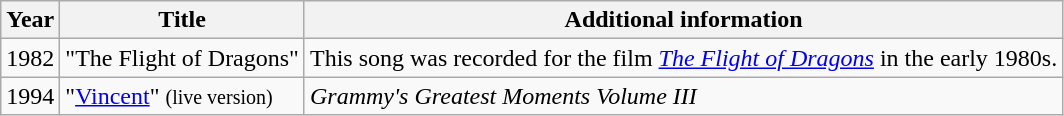<table class="wikitable">
<tr>
<th>Year</th>
<th>Title</th>
<th>Additional information</th>
</tr>
<tr>
<td>1982</td>
<td>"The Flight of Dragons"</td>
<td>This song was recorded for the film <em><a href='#'>The Flight of Dragons</a></em> in the early 1980s.</td>
</tr>
<tr>
<td>1994</td>
<td>"<a href='#'>Vincent</a>" <small>(live version)</small></td>
<td><em>Grammy's Greatest Moments Volume III</em></td>
</tr>
</table>
